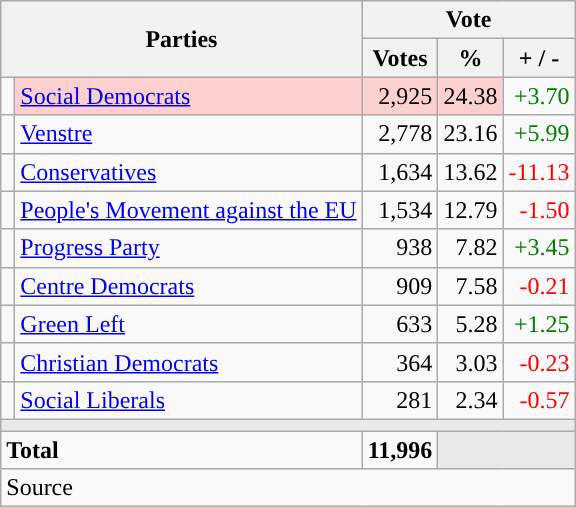<table class="wikitable" style="text-align:right;">
<tr>
<th style="text-align:centre;" rowspan="2" colspan="2" width="225">Parties</th>
<th colspan="3">Vote</th>
</tr>
<tr>
<th width="15">Votes</th>
<th width="15">%</th>
<th width="15">+ / -</th>
</tr>
<tr>
<td width="2" style="color:inherit;background:"></td>
<td bgcolor=#fbd0ce   align="left"><a href='#'>Social Democrats</a></td>
<td bgcolor=#fbd0ce>2,925</td>
<td bgcolor=#fbd0ce>24.38</td>
<td style=color:green;>+3.70</td>
</tr>
<tr>
<td width="2" style="color:inherit;background:"></td>
<td align="left"><a href='#'>Venstre</a></td>
<td>2,778</td>
<td>23.16</td>
<td style=color:green;>+5.99</td>
</tr>
<tr>
<td width="2" style="color:inherit;background:"></td>
<td align="left"><a href='#'>Conservatives</a></td>
<td>1,634</td>
<td>13.62</td>
<td style=color:red;>-11.13</td>
</tr>
<tr>
<td width="2" style="color:inherit;background:"></td>
<td align="left"><a href='#'>People's Movement against the EU</a></td>
<td>1,534</td>
<td>12.79</td>
<td style=color:red;>-1.50</td>
</tr>
<tr>
<td width="2" style="color:inherit;background:"></td>
<td align="left"><a href='#'>Progress Party</a></td>
<td>938</td>
<td>7.82</td>
<td style=color:green;>+3.45</td>
</tr>
<tr>
<td width="2" style="color:inherit;background:"></td>
<td align="left"><a href='#'>Centre Democrats</a></td>
<td>909</td>
<td>7.58</td>
<td style=color:red;>-0.21</td>
</tr>
<tr>
<td width="2" style="color:inherit;background:"></td>
<td align="left"><a href='#'>Green Left</a></td>
<td>633</td>
<td>5.28</td>
<td style=color:green;>+1.25</td>
</tr>
<tr>
<td width="2" style="color:inherit;background:"></td>
<td align="left"><a href='#'>Christian Democrats</a></td>
<td>364</td>
<td>3.03</td>
<td style=color:red;>-0.23</td>
</tr>
<tr>
<td width="2" style="color:inherit;background:"></td>
<td align="left"><a href='#'>Social Liberals</a></td>
<td>281</td>
<td>2.34</td>
<td style=color:red;>-0.57</td>
</tr>
<tr>
<td colspan="7" bgcolor="#E9E9E9"></td>
</tr>
<tr>
<td align="left" colspan="2"><strong>Total</strong></td>
<td><strong>11,996</strong></td>
<td bgcolor="#E9E9E9" colspan="2"></td>
</tr>
<tr>
<td align="left" colspan="6">Source</td>
</tr>
</table>
